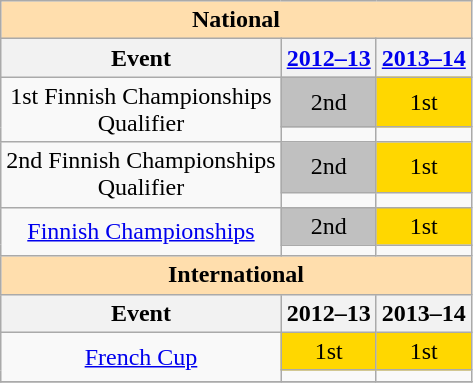<table class="wikitable">
<tr>
<th style="background-color: #ffdead; " colspan="3" align="center"><strong>National</strong></th>
</tr>
<tr>
<th>Event</th>
<th><a href='#'>2012–13</a></th>
<th><a href='#'>2013–14</a></th>
</tr>
<tr>
<td align="center" rowspan="2">1st Finnish Championships<br>Qualifier</td>
<td 2012-13 align="center" bgcolor="silver">2nd<br></td>
<td 2013-14 align="center" bgcolor="gold">1st<br></td>
</tr>
<tr>
<td 2012-13 align="center"></td>
<td 2013-14 align="center"></td>
</tr>
<tr>
<td align="center" rowspan="2">2nd Finnish Championships<br>Qualifier</td>
<td 2012-13 align="center" bgcolor="silver">2nd<br></td>
<td 2013-14 align="center" bgcolor="gold">1st<br></td>
</tr>
<tr>
<td 2012-13 align="center"></td>
<td 2013-14 align="center"></td>
</tr>
<tr>
<td align="center" rowspan="2"><a href='#'>Finnish Championships</a></td>
<td 2012-13 align="center" bgcolor="silver">2nd</td>
<td 2013-14 align="center" bgcolor="gold">1st</td>
</tr>
<tr>
<td 2012-13 align="center"></td>
<td 2013-14 align="center"></td>
</tr>
<tr>
<th style="background-color: #ffdead; " colspan="3" align=center><strong>International</strong></th>
</tr>
<tr>
<th>Event</th>
<th>2012–13</th>
<th>2013–14</th>
</tr>
<tr>
<td align="center" rowspan="2"><a href='#'>French Cup</a></td>
<td 2012-13 align="center" bgcolor="gold">1st</td>
<td 2013-14 align="center" bgcolor="gold">1st</td>
</tr>
<tr>
<td 2012-13 align="center"></td>
<td 2013-14 align="center"></td>
</tr>
<tr>
</tr>
</table>
